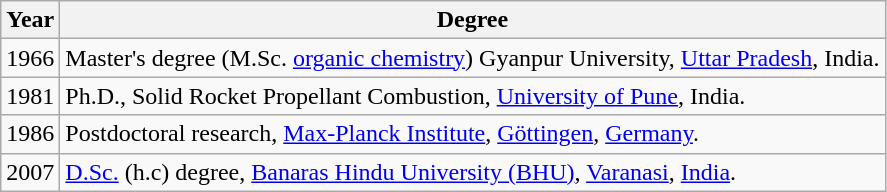<table class="wikitable">
<tr>
<th>Year</th>
<th>Degree</th>
</tr>
<tr>
<td>1966</td>
<td>Master's degree (M.Sc. <a href='#'>organic chemistry</a>) Gyanpur University, <a href='#'>Uttar Pradesh</a>, India.</td>
</tr>
<tr>
<td>1981</td>
<td>Ph.D., Solid Rocket Propellant Combustion, <a href='#'>University of Pune</a>, India.</td>
</tr>
<tr>
<td>1986</td>
<td>Postdoctoral research, <a href='#'>Max-Planck Institute</a>, <a href='#'>Göttingen</a>, <a href='#'>Germany</a>.</td>
</tr>
<tr>
<td>2007</td>
<td><a href='#'>D.Sc.</a> (h.c) degree, <a href='#'>Banaras Hindu University (BHU)</a>, <a href='#'>Varanasi</a>, <a href='#'>India</a>.</td>
</tr>
</table>
